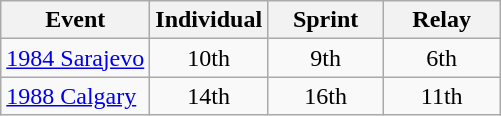<table class="wikitable" style="text-align: center;">
<tr ">
<th>Event</th>
<th style="width:70px;">Individual</th>
<th style="width:70px;">Sprint</th>
<th style="width:70px;">Relay</th>
</tr>
<tr>
<td align=left> <a href='#'>1984 Sarajevo</a></td>
<td>10th</td>
<td>9th</td>
<td>6th</td>
</tr>
<tr>
<td align=left> <a href='#'>1988 Calgary</a></td>
<td>14th</td>
<td>16th</td>
<td>11th</td>
</tr>
</table>
